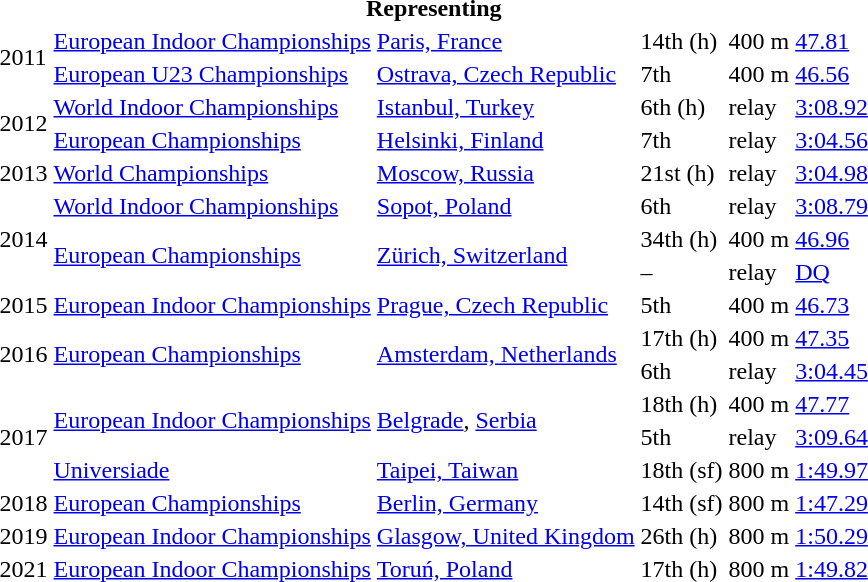<table>
<tr>
<th colspan="6">Representing </th>
</tr>
<tr>
<td rowspan=2>2011</td>
<td><a href='#'>European Indoor Championships</a></td>
<td><a href='#'>Paris, France</a></td>
<td>14th (h)</td>
<td>400 m</td>
<td><a href='#'>47.81</a></td>
</tr>
<tr>
<td><a href='#'>European U23 Championships</a></td>
<td><a href='#'>Ostrava, Czech Republic</a></td>
<td>7th</td>
<td>400 m</td>
<td><a href='#'>46.56</a></td>
</tr>
<tr>
<td rowspan=2>2012</td>
<td><a href='#'>World Indoor Championships</a></td>
<td><a href='#'>Istanbul, Turkey</a></td>
<td>6th (h)</td>
<td> relay</td>
<td><a href='#'>3:08.92</a></td>
</tr>
<tr>
<td><a href='#'>European Championships</a></td>
<td><a href='#'>Helsinki, Finland</a></td>
<td>7th</td>
<td> relay</td>
<td><a href='#'>3:04.56</a></td>
</tr>
<tr>
<td>2013</td>
<td><a href='#'>World Championships</a></td>
<td><a href='#'>Moscow, Russia</a></td>
<td>21st (h)</td>
<td> relay</td>
<td><a href='#'>3:04.98</a></td>
</tr>
<tr>
<td rowspan=3>2014</td>
<td><a href='#'>World Indoor Championships</a></td>
<td><a href='#'>Sopot, Poland</a></td>
<td>6th</td>
<td> relay</td>
<td><a href='#'>3:08.79</a></td>
</tr>
<tr>
<td rowspan=2><a href='#'>European Championships</a></td>
<td rowspan=2><a href='#'>Zürich, Switzerland</a></td>
<td>34th (h)</td>
<td>400 m</td>
<td><a href='#'>46.96</a></td>
</tr>
<tr>
<td>–</td>
<td> relay</td>
<td><a href='#'>DQ</a></td>
</tr>
<tr>
<td>2015</td>
<td><a href='#'>European Indoor Championships</a></td>
<td><a href='#'>Prague, Czech Republic</a></td>
<td>5th</td>
<td>400 m</td>
<td><a href='#'>46.73</a></td>
</tr>
<tr>
<td rowspan=2>2016</td>
<td rowspan=2><a href='#'>European Championships</a></td>
<td rowspan=2><a href='#'>Amsterdam, Netherlands</a></td>
<td>17th (h)</td>
<td>400 m</td>
<td><a href='#'>47.35</a></td>
</tr>
<tr>
<td>6th</td>
<td> relay</td>
<td><a href='#'>3:04.45</a></td>
</tr>
<tr>
<td rowspan=3>2017</td>
<td rowspan=2><a href='#'>European Indoor Championships</a></td>
<td rowspan=2><a href='#'>Belgrade</a>, <a href='#'>Serbia</a></td>
<td>18th (h)</td>
<td>400 m</td>
<td><a href='#'>47.77</a></td>
</tr>
<tr>
<td>5th</td>
<td> relay</td>
<td><a href='#'>3:09.64</a></td>
</tr>
<tr>
<td><a href='#'>Universiade</a></td>
<td><a href='#'>Taipei, Taiwan</a></td>
<td>18th (sf)</td>
<td>800 m</td>
<td><a href='#'>1:49.97</a></td>
</tr>
<tr>
<td>2018</td>
<td><a href='#'>European Championships</a></td>
<td><a href='#'>Berlin, Germany</a></td>
<td>14th (sf)</td>
<td>800 m</td>
<td><a href='#'>1:47.29</a></td>
</tr>
<tr>
<td>2019</td>
<td><a href='#'>European Indoor Championships</a></td>
<td><a href='#'>Glasgow, United Kingdom</a></td>
<td>26th (h)</td>
<td>800 m</td>
<td><a href='#'>1:50.29</a></td>
</tr>
<tr>
<td>2021</td>
<td><a href='#'>European Indoor Championships</a></td>
<td><a href='#'>Toruń, Poland</a></td>
<td>17th (h)</td>
<td>800 m</td>
<td><a href='#'>1:49.82</a></td>
</tr>
</table>
